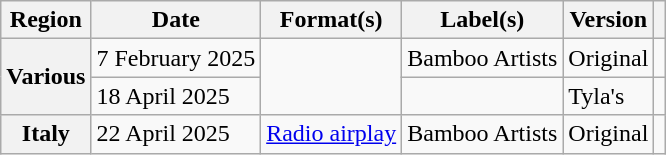<table class="wikitable plainrowheaders">
<tr>
<th scope="col">Region</th>
<th scope="col">Date</th>
<th scope="col">Format(s)</th>
<th scope="col">Label(s)</th>
<th scope="col">Version</th>
<th scope="col"></th>
</tr>
<tr>
<th scope="rowgroup" rowspan="2">Various</th>
<td>7 February 2025</td>
<td rowspan="2"></td>
<td>Bamboo Artists</td>
<td>Original</td>
<td align="center"></td>
</tr>
<tr>
<td>18 April 2025</td>
<td></td>
<td>Tyla's</td>
<td align="center"></td>
</tr>
<tr>
<th scope="row">Italy</th>
<td>22 April 2025</td>
<td><a href='#'>Radio airplay</a></td>
<td>Bamboo Artists</td>
<td>Original</td>
<td align="center"></td>
</tr>
</table>
